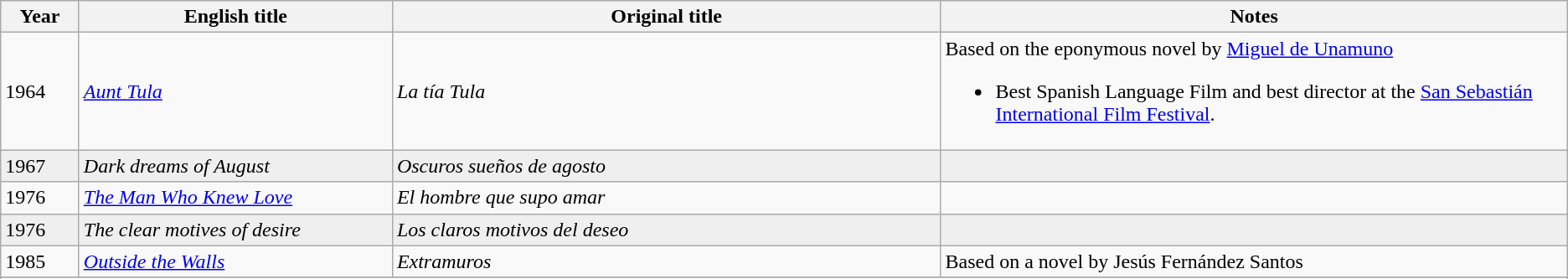<table class="wikitable sortable">
<tr>
<th width="5%">Year</th>
<th width="20%">English title</th>
<th width="35%">Original title</th>
<th width="40%">Notes</th>
</tr>
<tr>
<td>1964</td>
<td><em><a href='#'>Aunt Tula</a></em></td>
<td><em>La tía Tula</em></td>
<td>Based on the eponymous novel by <a href='#'>Miguel de Unamuno</a><br><ul><li>Best Spanish Language Film and best director at the <a href='#'>San Sebastián International Film Festival</a>.</li></ul></td>
</tr>
<tr style=background:#efefef;>
<td>1967</td>
<td><em>Dark dreams of August</em></td>
<td><em>Oscuros sueños de agosto</em></td>
<td></td>
</tr>
<tr>
<td>1976</td>
<td><em><a href='#'>The Man Who Knew Love</a> </em></td>
<td><em> El hombre que supo amar </em></td>
<td></td>
</tr>
<tr style=background:#efefef;>
<td>1976</td>
<td><em>The clear motives of desire </em></td>
<td><em>Los claros motivos del deseo</em></td>
<td></td>
</tr>
<tr>
<td>1985</td>
<td><em><a href='#'>Outside the Walls</a></em></td>
<td><em>Extramuros</em></td>
<td>Based on a novel by Jesús Fernández Santos</td>
</tr>
<tr>
</tr>
<tr style=background:#efefef;>
</tr>
</table>
